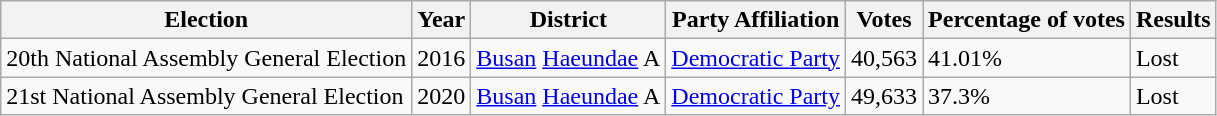<table class="wikitable">
<tr>
<th>Election</th>
<th>Year</th>
<th>District</th>
<th>Party Affiliation</th>
<th>Votes</th>
<th>Percentage of votes</th>
<th>Results</th>
</tr>
<tr>
<td>20th National Assembly General Election</td>
<td>2016</td>
<td><a href='#'>Busan</a> <a href='#'>Haeundae</a> A</td>
<td><a href='#'>Democratic Party</a></td>
<td>40,563</td>
<td>41.01%</td>
<td>Lost</td>
</tr>
<tr>
<td>21st National Assembly General Election</td>
<td>2020</td>
<td><a href='#'>Busan</a> <a href='#'>Haeundae</a> A</td>
<td><a href='#'>Democratic Party</a></td>
<td>49,633</td>
<td>37.3%</td>
<td>Lost</td>
</tr>
</table>
